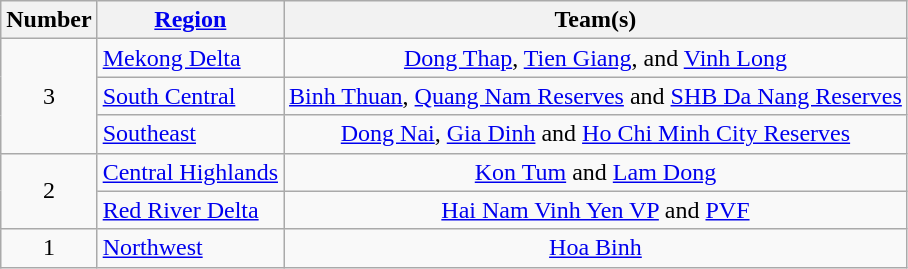<table class="wikitable" style="text-align:center">
<tr>
<th>Number</th>
<th><a href='#'>Region</a></th>
<th>Team(s)</th>
</tr>
<tr>
<td rowspan="3">3</td>
<td align="left"><a href='#'>Mekong Delta</a></td>
<td><a href='#'>Dong Thap</a>, <a href='#'>Tien Giang</a>, and <a href='#'>Vinh Long</a></td>
</tr>
<tr>
<td align="left"><a href='#'>South Central</a></td>
<td><a href='#'>Binh Thuan</a>, <a href='#'>Quang Nam Reserves</a> and <a href='#'>SHB Da Nang Reserves</a></td>
</tr>
<tr>
<td align="left"><a href='#'>Southeast</a></td>
<td><a href='#'>Dong Nai</a>, <a href='#'>Gia Dinh</a> and <a href='#'>Ho Chi Minh City Reserves</a></td>
</tr>
<tr>
<td rowspan="2">2</td>
<td align="left"><a href='#'>Central Highlands</a></td>
<td><a href='#'>Kon Tum</a> and <a href='#'>Lam Dong</a></td>
</tr>
<tr>
<td align="left"><a href='#'>Red River Delta</a></td>
<td><a href='#'>Hai Nam Vinh Yen VP</a> and <a href='#'>PVF</a></td>
</tr>
<tr>
<td rowspan="1">1</td>
<td align="left"><a href='#'>Northwest</a></td>
<td><a href='#'>Hoa Binh</a></td>
</tr>
</table>
